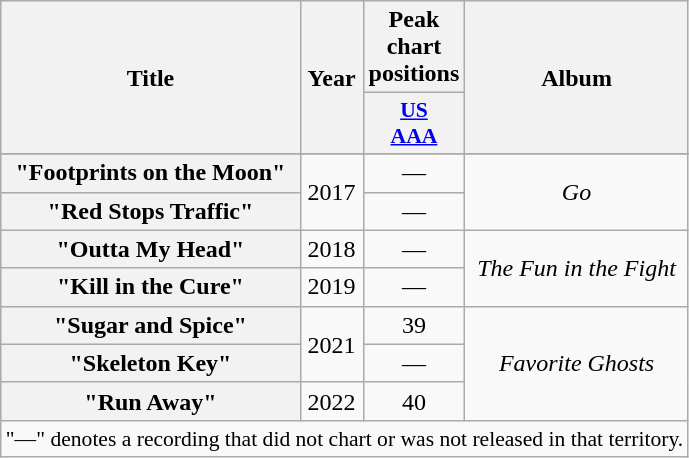<table class="wikitable plainrowheaders" style="text-align:center;">
<tr>
<th scope="col" rowspan="2">Title</th>
<th scope="col" rowspan="2">Year</th>
<th scope="col">Peak chart positions</th>
<th scope="col" rowspan="2">Album</th>
</tr>
<tr>
<th scope="col" style="width:3em;font-size:90%;"><a href='#'>US<br>AAA</a><br></th>
</tr>
<tr>
</tr>
<tr>
<th scope="row">"Footprints on the Moon"</th>
<td rowspan="2">2017</td>
<td>—</td>
<td rowspan="2"><em>Go</em></td>
</tr>
<tr>
<th scope="row">"Red Stops Traffic"</th>
<td>—</td>
</tr>
<tr>
<th scope="row">"Outta My Head"</th>
<td>2018</td>
<td>—</td>
<td rowspan="2"><em>The Fun in the Fight</em></td>
</tr>
<tr>
<th scope="row">"Kill in the Cure"</th>
<td>2019</td>
<td>—</td>
</tr>
<tr>
<th scope="row">"Sugar and Spice"</th>
<td rowspan="2">2021</td>
<td>39</td>
<td rowspan="3"><em>Favorite Ghosts</em></td>
</tr>
<tr>
<th scope="row">"Skeleton Key"</th>
<td>—</td>
</tr>
<tr>
<th scope="row">"Run Away"</th>
<td>2022</td>
<td>40</td>
</tr>
<tr>
<td colspan="4" style="font-size:90%">"—" denotes a recording that did not chart or was not released in that territory.</td>
</tr>
</table>
